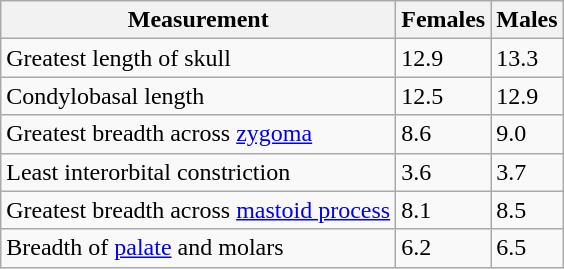<table class="wikitable floatright">
<tr>
<th>Measurement</th>
<th>Females</th>
<th>Males</th>
</tr>
<tr>
<td>Greatest length of skull</td>
<td>12.9</td>
<td>13.3</td>
</tr>
<tr>
<td>Condylobasal length</td>
<td>12.5</td>
<td>12.9</td>
</tr>
<tr>
<td>Greatest breadth across <a href='#'>zygoma</a></td>
<td>8.6</td>
<td>9.0</td>
</tr>
<tr>
<td>Least interorbital constriction</td>
<td>3.6</td>
<td>3.7</td>
</tr>
<tr>
<td>Greatest breadth across <a href='#'>mastoid process</a></td>
<td>8.1</td>
<td>8.5</td>
</tr>
<tr>
<td>Breadth of <a href='#'>palate</a> and molars</td>
<td>6.2</td>
<td>6.5</td>
</tr>
</table>
